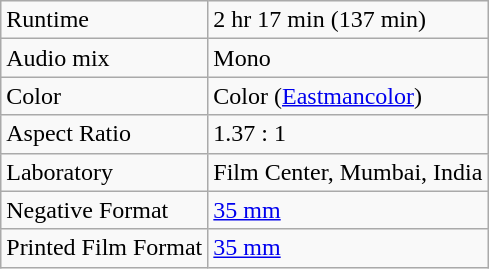<table class="wikitable">
<tr>
<td>Runtime</td>
<td>2 hr 17 min (137 min)</td>
</tr>
<tr>
<td>Audio mix</td>
<td>Mono</td>
</tr>
<tr>
<td>Color</td>
<td>Color (<a href='#'>Eastmancolor</a>)</td>
</tr>
<tr>
<td>Aspect Ratio</td>
<td>1.37 : 1</td>
</tr>
<tr>
<td>Laboratory</td>
<td>Film Center, Mumbai, India</td>
</tr>
<tr>
<td>Negative Format</td>
<td><a href='#'>35 mm</a></td>
</tr>
<tr>
<td>Printed Film Format</td>
<td><a href='#'>35 mm</a></td>
</tr>
</table>
